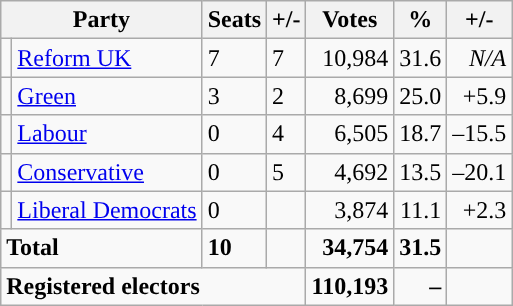<table class="wikitable sortable">
<tr>
<th colspan="2">Party</th>
<th>Seats</th>
<th>+/-</th>
<th>Votes</th>
<th>%</th>
<th>+/-</th>
</tr>
<tr>
<td style="background-color: "></td>
<td><a href='#'>Reform UK</a></td>
<td>7</td>
<td> 7</td>
<td style="text-align:right;">10,984</td>
<td style="text-align:right;">31.6</td>
<td style="text-align:right;"><em>N/A</em></td>
</tr>
<tr>
<td style="background-color: "></td>
<td><a href='#'>Green</a></td>
<td>3</td>
<td> 2</td>
<td style="text-align:right;">8,699</td>
<td style="text-align:right;">25.0</td>
<td style="text-align:right;">+5.9</td>
</tr>
<tr>
<td style="background-color: "></td>
<td><a href='#'>Labour</a></td>
<td>0</td>
<td> 4</td>
<td style="text-align:right;">6,505</td>
<td style="text-align:right;">18.7</td>
<td style="text-align:right;">–15.5</td>
</tr>
<tr>
<td style="background-color: "></td>
<td><a href='#'>Conservative</a></td>
<td>0</td>
<td> 5</td>
<td style="text-align:right;">4,692</td>
<td style="text-align:right;">13.5</td>
<td style="text-align:right;">–20.1</td>
</tr>
<tr>
<td style="background-color: "></td>
<td><a href='#'>Liberal Democrats</a></td>
<td>0</td>
<td></td>
<td style="text-align:right;">3,874</td>
<td style="text-align:right;">11.1</td>
<td style="text-align:right;">+2.3</td>
</tr>
<tr>
<td colspan="2"><strong>Total</strong></td>
<td><strong>10</strong></td>
<td></td>
<td style="text-align:right;"><strong>34,754</strong></td>
<td style="text-align:right;"><strong>31.5</strong></td>
<td style="text-align:right;"></td>
</tr>
<tr>
<td colspan="4"><strong>Registered electors</strong></td>
<td style="text-align:right;"><strong>110,193</strong></td>
<td style="text-align:right;"><strong>–</strong></td>
<td style="text-align:right;"></td>
</tr>
</table>
